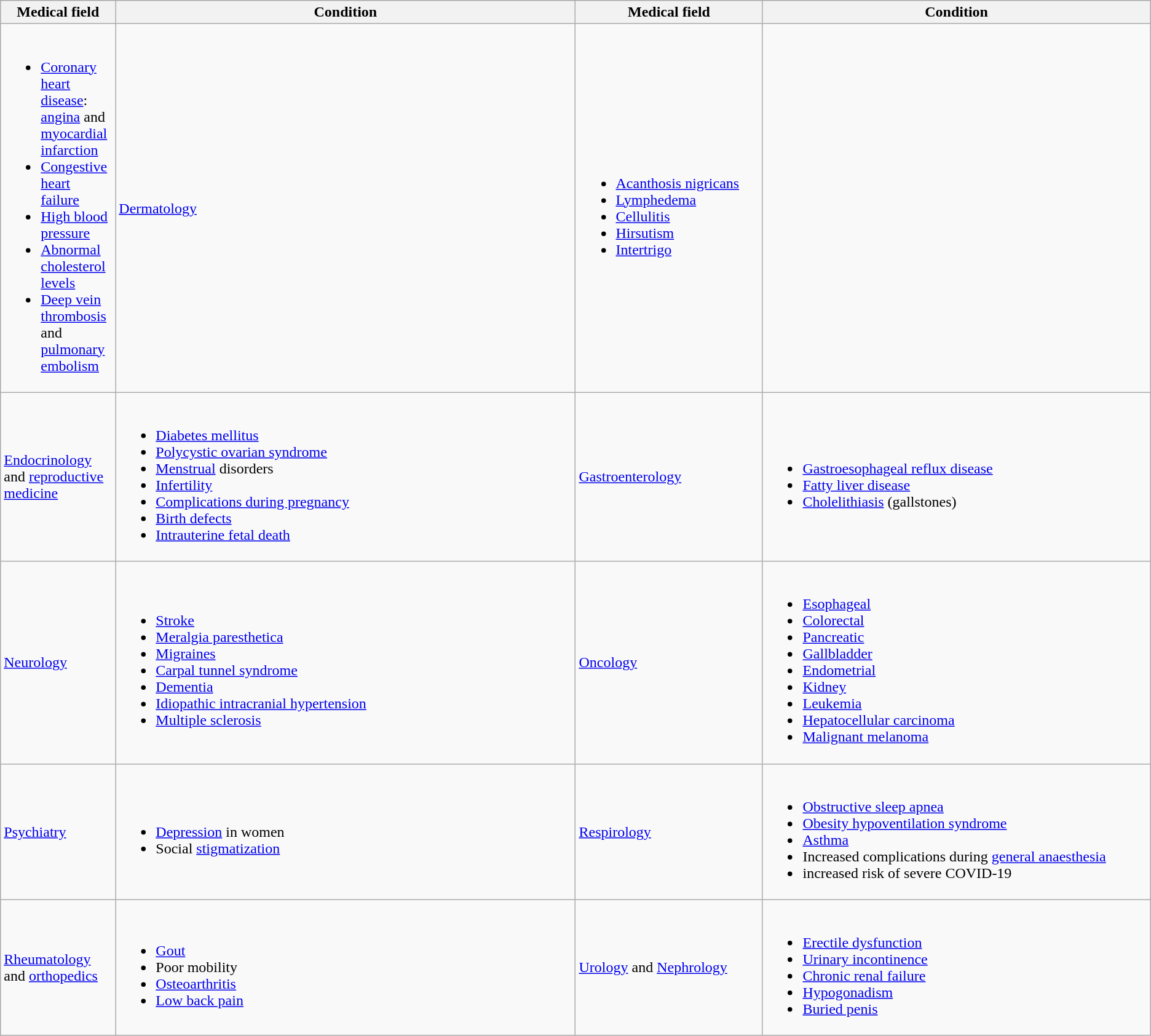<table class="wikitable">
<tr>
<th>Medical field</th>
<th>Condition</th>
<th>Medical field</th>
<th>Condition</th>
</tr>
<tr>
<td><br><ul><li><a href='#'>Coronary heart disease</a>: <a href='#'>angina</a> and <a href='#'>myocardial infarction</a></li><li><a href='#'>Congestive heart failure</a></li><li><a href='#'>High blood pressure</a></li><li><a href='#'>Abnormal cholesterol levels</a></li><li><a href='#'>Deep vein thrombosis</a> and <a href='#'>pulmonary embolism</a></li></ul></td>
<td><a href='#'>Dermatology</a></td>
<td><br><ul><li><a href='#'>Acanthosis nigricans</a></li><li><a href='#'>Lymphedema</a></li><li><a href='#'>Cellulitis</a></li><li><a href='#'>Hirsutism</a></li><li><a href='#'>Intertrigo</a></li></ul></td>
</tr>
<tr>
<td><a href='#'>Endocrinology</a> and <a href='#'>reproductive medicine</a></td>
<td><br><ul><li><a href='#'>Diabetes mellitus</a></li><li><a href='#'>Polycystic ovarian syndrome</a></li><li><a href='#'>Menstrual</a> disorders</li><li><a href='#'>Infertility</a></li><li><a href='#'>Complications during pregnancy</a></li><li><a href='#'>Birth defects</a></li><li><a href='#'>Intrauterine fetal death</a></li></ul></td>
<td><a href='#'>Gastroenterology</a></td>
<td><br><ul><li><a href='#'>Gastroesophageal reflux disease</a></li><li><a href='#'>Fatty liver disease</a></li><li><a href='#'>Cholelithiasis</a> (gallstones)</li></ul></td>
</tr>
<tr>
<td><a href='#'>Neurology</a></td>
<td style="width:40%;"><br><ul><li><a href='#'>Stroke</a></li><li><a href='#'>Meralgia paresthetica</a></li><li><a href='#'>Migraines</a></li><li><a href='#'>Carpal tunnel syndrome</a></li><li><a href='#'>Dementia</a></li><li><a href='#'>Idiopathic intracranial hypertension</a></li><li><a href='#'>Multiple sclerosis</a></li></ul></td>
<td><a href='#'>Oncology</a></td>
<td><br><ul><li><a href='#'>Esophageal</a></li><li><a href='#'>Colorectal</a></li><li><a href='#'>Pancreatic</a></li><li><a href='#'>Gallbladder</a></li><li><a href='#'>Endometrial</a></li><li><a href='#'>Kidney</a></li><li><a href='#'>Leukemia</a></li><li><a href='#'>Hepatocellular carcinoma</a></li><li><a href='#'>Malignant melanoma</a></li></ul></td>
</tr>
<tr>
<td style="width:10%;"><a href='#'>Psychiatry</a></td>
<td style="width:40%;"><br><ul><li><a href='#'>Depression</a> in women</li><li>Social <a href='#'>stigmatization</a></li></ul></td>
<td><a href='#'>Respirology</a></td>
<td><br><ul><li><a href='#'>Obstructive sleep apnea</a></li><li><a href='#'>Obesity hypoventilation syndrome</a></li><li><a href='#'>Asthma</a></li><li>Increased complications during <a href='#'>general anaesthesia</a></li><li>increased risk of severe COVID-19</li></ul></td>
</tr>
<tr>
<td><a href='#'>Rheumatology</a> and <a href='#'>orthopedics</a></td>
<td><br><ul><li><a href='#'>Gout</a></li><li>Poor mobility</li><li><a href='#'>Osteoarthritis</a></li><li><a href='#'>Low back pain</a></li></ul></td>
<td><a href='#'>Urology</a> and <a href='#'>Nephrology</a></td>
<td><br><ul><li><a href='#'>Erectile dysfunction</a></li><li><a href='#'>Urinary incontinence</a></li><li><a href='#'>Chronic renal failure</a></li><li><a href='#'>Hypogonadism</a></li><li><a href='#'>Buried penis</a></li></ul></td>
</tr>
</table>
